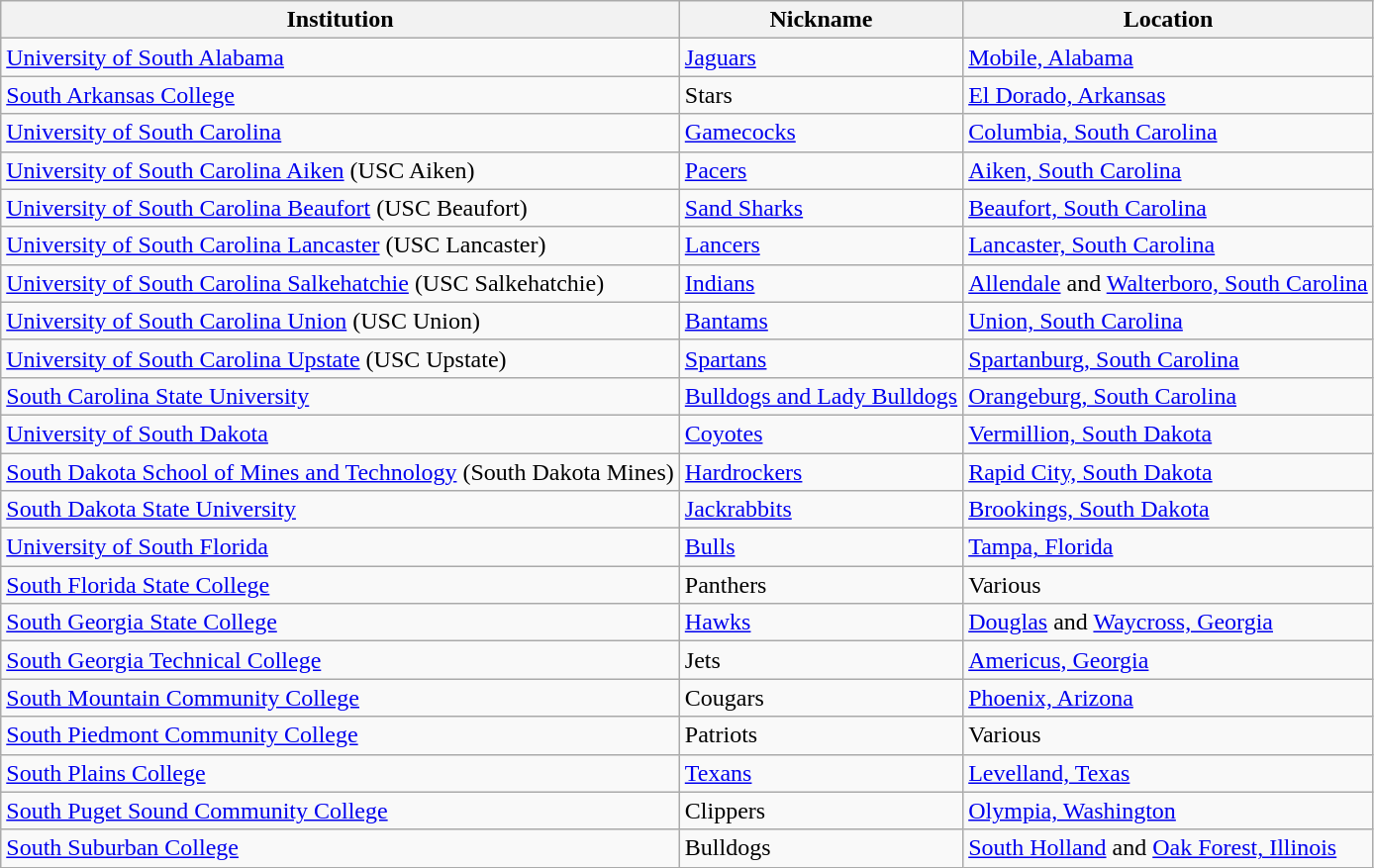<table class="wikitable">
<tr>
<th>Institution</th>
<th>Nickname</th>
<th>Location</th>
</tr>
<tr>
<td><a href='#'>University of South Alabama</a></td>
<td><a href='#'>Jaguars</a></td>
<td><a href='#'>Mobile, Alabama</a></td>
</tr>
<tr>
<td><a href='#'>South Arkansas College</a></td>
<td>Stars</td>
<td><a href='#'>El Dorado, Arkansas</a></td>
</tr>
<tr>
<td><a href='#'>University of South Carolina</a></td>
<td><a href='#'>Gamecocks</a></td>
<td><a href='#'>Columbia, South Carolina</a></td>
</tr>
<tr>
<td><a href='#'>University of South Carolina Aiken</a> (USC Aiken)</td>
<td><a href='#'>Pacers</a></td>
<td><a href='#'>Aiken, South Carolina</a></td>
</tr>
<tr>
<td><a href='#'>University of South Carolina Beaufort</a> (USC Beaufort)</td>
<td><a href='#'>Sand Sharks</a></td>
<td><a href='#'>Beaufort, South Carolina</a></td>
</tr>
<tr>
<td><a href='#'>University of South Carolina Lancaster</a> (USC Lancaster)</td>
<td><a href='#'>Lancers</a></td>
<td><a href='#'>Lancaster, South Carolina</a></td>
</tr>
<tr>
<td><a href='#'>University of South Carolina Salkehatchie</a> (USC Salkehatchie)</td>
<td><a href='#'>Indians</a></td>
<td><a href='#'>Allendale</a> and <a href='#'>Walterboro, South Carolina</a></td>
</tr>
<tr>
<td><a href='#'>University of South Carolina Union</a> (USC Union)</td>
<td><a href='#'>Bantams</a></td>
<td><a href='#'>Union, South Carolina</a></td>
</tr>
<tr>
<td><a href='#'>University of South Carolina Upstate</a> (USC Upstate)</td>
<td><a href='#'>Spartans</a></td>
<td><a href='#'>Spartanburg, South Carolina</a></td>
</tr>
<tr>
<td><a href='#'>South Carolina State University</a></td>
<td><a href='#'>Bulldogs and Lady Bulldogs</a></td>
<td><a href='#'>Orangeburg, South Carolina</a></td>
</tr>
<tr>
<td><a href='#'>University of South Dakota</a></td>
<td><a href='#'>Coyotes</a></td>
<td><a href='#'>Vermillion, South Dakota</a></td>
</tr>
<tr>
<td><a href='#'>South Dakota School of Mines and Technology</a> (South Dakota Mines)</td>
<td><a href='#'>Hardrockers</a></td>
<td><a href='#'>Rapid City, South Dakota</a></td>
</tr>
<tr>
<td><a href='#'>South Dakota State University</a></td>
<td><a href='#'>Jackrabbits</a></td>
<td><a href='#'>Brookings, South Dakota</a></td>
</tr>
<tr>
<td><a href='#'>University of South Florida</a></td>
<td><a href='#'>Bulls</a></td>
<td><a href='#'>Tampa, Florida</a></td>
</tr>
<tr>
<td><a href='#'>South Florida State College</a></td>
<td>Panthers</td>
<td>Various</td>
</tr>
<tr>
<td><a href='#'>South Georgia State College</a></td>
<td><a href='#'>Hawks</a></td>
<td><a href='#'>Douglas</a> and <a href='#'>Waycross, Georgia</a></td>
</tr>
<tr>
<td><a href='#'>South Georgia Technical College</a></td>
<td>Jets</td>
<td><a href='#'>Americus, Georgia</a></td>
</tr>
<tr>
<td><a href='#'>South Mountain Community College</a></td>
<td>Cougars</td>
<td><a href='#'>Phoenix, Arizona</a></td>
</tr>
<tr>
<td><a href='#'>South Piedmont Community College</a></td>
<td>Patriots</td>
<td>Various</td>
</tr>
<tr>
<td><a href='#'>South Plains College</a></td>
<td><a href='#'>Texans</a></td>
<td><a href='#'>Levelland, Texas</a></td>
</tr>
<tr>
<td><a href='#'>South Puget Sound Community College</a></td>
<td>Clippers</td>
<td><a href='#'>Olympia, Washington</a></td>
</tr>
<tr>
<td><a href='#'>South Suburban College</a></td>
<td>Bulldogs</td>
<td><a href='#'>South Holland</a> and <a href='#'>Oak Forest, Illinois</a></td>
</tr>
</table>
